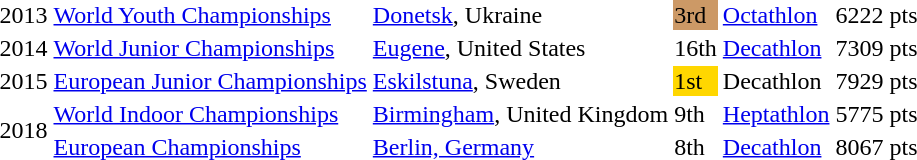<table>
<tr>
<td>2013</td>
<td><a href='#'>World Youth Championships</a></td>
<td><a href='#'>Donetsk</a>, Ukraine</td>
<td bgcolor=cc9966>3rd</td>
<td><a href='#'>Octathlon</a></td>
<td>6222 pts</td>
</tr>
<tr>
<td>2014</td>
<td><a href='#'>World Junior Championships</a></td>
<td><a href='#'>Eugene</a>, United States</td>
<td>16th</td>
<td><a href='#'>Decathlon</a></td>
<td>7309 pts</td>
</tr>
<tr>
<td>2015</td>
<td><a href='#'>European Junior Championships</a></td>
<td><a href='#'>Eskilstuna</a>, Sweden</td>
<td bgcolor=gold>1st</td>
<td>Decathlon</td>
<td>7929 pts</td>
</tr>
<tr>
<td rowspan=2>2018</td>
<td><a href='#'>World Indoor Championships</a></td>
<td><a href='#'>Birmingham</a>, United Kingdom</td>
<td>9th</td>
<td><a href='#'>Heptathlon</a></td>
<td>5775 pts</td>
</tr>
<tr>
<td><a href='#'>European Championships</a></td>
<td><a href='#'>Berlin, Germany</a></td>
<td>8th</td>
<td><a href='#'>Decathlon</a></td>
<td>8067 pts</td>
</tr>
</table>
